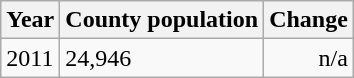<table class="wikitable">
<tr>
<th>Year</th>
<th>County population</th>
<th>Change</th>
</tr>
<tr>
<td>2011</td>
<td>24,946</td>
<td align="right">n/a</td>
</tr>
</table>
